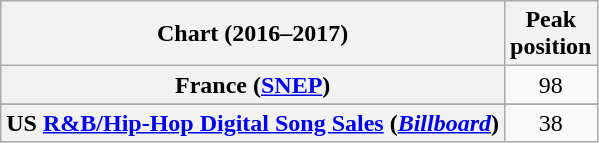<table class="wikitable sortable plainrowheaders" style="text-align:center;">
<tr>
<th scope="col">Chart (2016–2017)</th>
<th scope="col">Peak<br>position</th>
</tr>
<tr>
<th scope="row">France (<a href='#'>SNEP</a>)</th>
<td>98</td>
</tr>
<tr>
</tr>
<tr>
<th scope="row">US <a href='#'>R&B/Hip-Hop Digital Song Sales</a> (<em><a href='#'>Billboard</a></em>)</th>
<td>38</td>
</tr>
</table>
